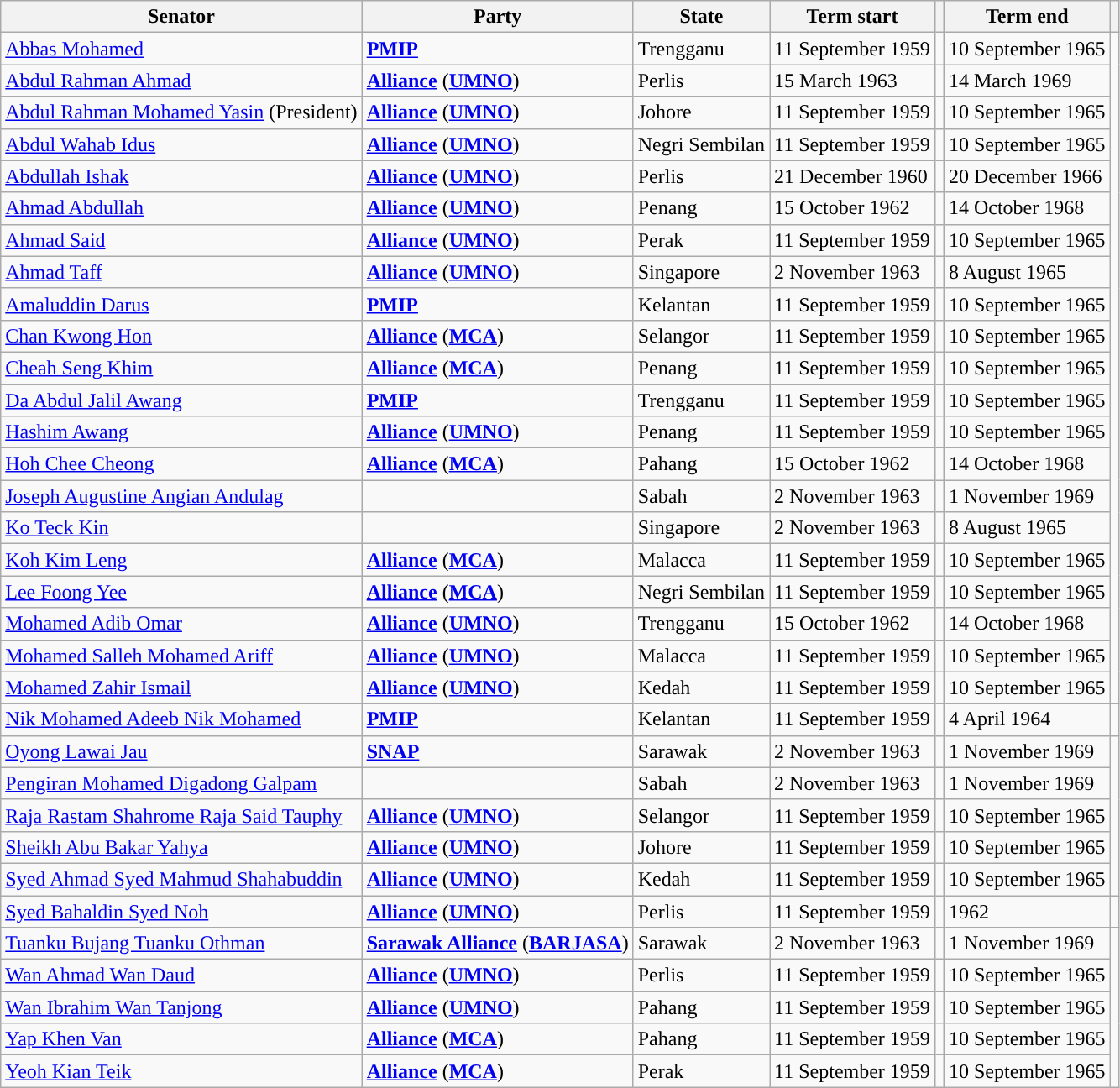<table class="wikitable sortable">
<tr>
<th>Senator</th>
<th>Party</th>
<th>State</th>
<th>Term start</th>
<th></th>
<th>Term end</th>
<th></th>
</tr>
<tr>
<td><a href='#'>Abbas Mohamed</a></td>
<td><strong><a href='#'>PMIP</a></strong></td>
<td>Trengganu</td>
<td>11 September 1959</td>
<td></td>
<td>10 September 1965</td>
</tr>
<tr>
<td><a href='#'>Abdul Rahman Ahmad</a></td>
<td><strong><a href='#'>Alliance</a></strong> (<strong><a href='#'>UMNO</a></strong>)</td>
<td>Perlis</td>
<td>15 March 1963</td>
<td></td>
<td>14 March 1969</td>
</tr>
<tr>
<td><a href='#'>Abdul Rahman Mohamed Yasin</a> (President)</td>
<td><strong><a href='#'>Alliance</a></strong> (<strong><a href='#'>UMNO</a></strong>)</td>
<td>Johore</td>
<td>11 September 1959</td>
<td></td>
<td>10 September 1965</td>
</tr>
<tr>
<td><a href='#'>Abdul Wahab Idus</a></td>
<td><strong><a href='#'>Alliance</a></strong> (<strong><a href='#'>UMNO</a></strong>)</td>
<td>Negri Sembilan</td>
<td>11 September 1959</td>
<td></td>
<td>10 September 1965</td>
</tr>
<tr>
<td><a href='#'>Abdullah Ishak</a></td>
<td><strong><a href='#'>Alliance</a></strong> (<strong><a href='#'>UMNO</a></strong>)</td>
<td>Perlis</td>
<td>21 December 1960</td>
<td></td>
<td>20 December 1966</td>
</tr>
<tr>
<td><a href='#'>Ahmad Abdullah</a></td>
<td><strong><a href='#'>Alliance</a></strong> (<strong><a href='#'>UMNO</a></strong>)</td>
<td>Penang</td>
<td>15 October 1962</td>
<td></td>
<td>14 October 1968</td>
</tr>
<tr>
<td><a href='#'>Ahmad Said</a></td>
<td><strong><a href='#'>Alliance</a></strong> (<strong><a href='#'>UMNO</a></strong>)</td>
<td>Perak</td>
<td>11 September 1959</td>
<td></td>
<td>10 September 1965</td>
</tr>
<tr>
<td><a href='#'>Ahmad Taff</a></td>
<td><strong><a href='#'>Alliance</a></strong> (<strong><a href='#'>UMNO</a></strong>)</td>
<td>Singapore</td>
<td>2 November 1963</td>
<td></td>
<td>8 August 1965</td>
</tr>
<tr>
<td><a href='#'>Amaluddin Darus</a></td>
<td><strong><a href='#'>PMIP</a></strong></td>
<td>Kelantan</td>
<td>11 September 1959</td>
<td></td>
<td>10 September 1965</td>
</tr>
<tr>
<td><a href='#'>Chan Kwong Hon</a></td>
<td><strong><a href='#'>Alliance</a></strong> (<strong><a href='#'>MCA</a></strong>)</td>
<td>Selangor</td>
<td>11 September 1959</td>
<td></td>
<td>10 September 1965</td>
</tr>
<tr>
<td><a href='#'>Cheah Seng Khim</a></td>
<td><strong><a href='#'>Alliance</a></strong> (<strong><a href='#'>MCA</a></strong>)</td>
<td>Penang</td>
<td>11 September 1959</td>
<td></td>
<td>10 September 1965</td>
</tr>
<tr>
<td><a href='#'>Da Abdul Jalil Awang</a></td>
<td><strong><a href='#'>PMIP</a></strong></td>
<td>Trengganu</td>
<td>11 September 1959</td>
<td></td>
<td>10 September 1965</td>
</tr>
<tr>
<td><a href='#'>Hashim Awang</a></td>
<td><strong><a href='#'>Alliance</a></strong> (<strong><a href='#'>UMNO</a></strong>)</td>
<td>Penang</td>
<td>11 September 1959</td>
<td></td>
<td>10 September 1965</td>
</tr>
<tr>
<td><a href='#'>Hoh Chee Cheong</a></td>
<td><strong><a href='#'>Alliance</a></strong> (<strong><a href='#'>MCA</a></strong>)</td>
<td>Pahang</td>
<td>15 October 1962</td>
<td></td>
<td>14 October 1968</td>
</tr>
<tr>
<td><a href='#'>Joseph Augustine Angian Andulag</a></td>
<td></td>
<td>Sabah</td>
<td>2 November 1963</td>
<td></td>
<td>1 November 1969</td>
</tr>
<tr>
<td><a href='#'>Ko Teck Kin</a></td>
<td></td>
<td>Singapore</td>
<td>2 November 1963</td>
<td></td>
<td>8 August 1965</td>
</tr>
<tr>
<td><a href='#'>Koh Kim Leng</a></td>
<td><strong><a href='#'>Alliance</a></strong> (<strong><a href='#'>MCA</a></strong>)</td>
<td>Malacca</td>
<td>11 September 1959</td>
<td></td>
<td>10 September 1965</td>
</tr>
<tr>
<td><a href='#'>Lee Foong Yee</a></td>
<td><strong><a href='#'>Alliance</a></strong> (<strong><a href='#'>MCA</a></strong>)</td>
<td>Negri Sembilan</td>
<td>11 September 1959</td>
<td></td>
<td>10 September 1965</td>
</tr>
<tr>
<td><a href='#'>Mohamed Adib Omar</a></td>
<td><strong><a href='#'>Alliance</a></strong> (<strong><a href='#'>UMNO</a></strong>)</td>
<td>Trengganu</td>
<td>15 October 1962</td>
<td></td>
<td>14 October 1968</td>
</tr>
<tr>
<td><a href='#'>Mohamed Salleh Mohamed Ariff</a></td>
<td><strong><a href='#'>Alliance</a></strong> (<strong><a href='#'>UMNO</a></strong>)</td>
<td>Malacca</td>
<td>11 September 1959</td>
<td></td>
<td>10 September 1965</td>
</tr>
<tr>
<td><a href='#'>Mohamed Zahir Ismail</a></td>
<td><strong><a href='#'>Alliance</a></strong> (<strong><a href='#'>UMNO</a></strong>)</td>
<td>Kedah</td>
<td>11 September 1959</td>
<td></td>
<td>10 September 1965</td>
</tr>
<tr>
<td><a href='#'>Nik Mohamed Adeeb Nik Mohamed</a></td>
<td><strong><a href='#'>PMIP</a></strong></td>
<td>Kelantan</td>
<td>11 September 1959</td>
<td></td>
<td>4 April 1964</td>
<td></td>
</tr>
<tr>
<td><a href='#'>Oyong Lawai Jau</a></td>
<td><strong><a href='#'>SNAP</a></strong></td>
<td>Sarawak</td>
<td>2 November 1963</td>
<td></td>
<td>1 November 1969</td>
</tr>
<tr>
<td><a href='#'>Pengiran Mohamed Digadong Galpam</a></td>
<td></td>
<td>Sabah</td>
<td>2 November 1963</td>
<td></td>
<td>1 November 1969</td>
</tr>
<tr>
<td><a href='#'>Raja Rastam Shahrome Raja Said Tauphy</a></td>
<td><strong><a href='#'>Alliance</a></strong> (<strong><a href='#'>UMNO</a></strong>)</td>
<td>Selangor</td>
<td>11 September 1959</td>
<td></td>
<td>10 September 1965</td>
</tr>
<tr>
<td><a href='#'>Sheikh Abu Bakar Yahya</a></td>
<td><strong><a href='#'>Alliance</a></strong> (<strong><a href='#'>UMNO</a></strong>)</td>
<td>Johore</td>
<td>11 September 1959</td>
<td></td>
<td>10 September 1965</td>
</tr>
<tr>
<td><a href='#'>Syed Ahmad Syed Mahmud Shahabuddin</a></td>
<td><strong><a href='#'>Alliance</a></strong> (<strong><a href='#'>UMNO</a></strong>)</td>
<td>Kedah</td>
<td>11 September 1959</td>
<td></td>
<td>10 September 1965</td>
</tr>
<tr>
<td><a href='#'>Syed Bahaldin Syed Noh</a></td>
<td><strong><a href='#'>Alliance</a></strong> (<strong><a href='#'>UMNO</a></strong>)</td>
<td>Perlis</td>
<td>11 September 1959</td>
<td></td>
<td>1962</td>
<td></td>
</tr>
<tr>
<td><a href='#'>Tuanku Bujang Tuanku Othman</a></td>
<td><strong><a href='#'>Sarawak Alliance</a></strong> (<strong><a href='#'>BARJASA</a></strong>)</td>
<td>Sarawak</td>
<td>2 November 1963</td>
<td></td>
<td>1 November 1969</td>
</tr>
<tr>
<td><a href='#'>Wan Ahmad Wan Daud</a></td>
<td><strong><a href='#'>Alliance</a></strong> (<strong><a href='#'>UMNO</a></strong>)</td>
<td>Perlis</td>
<td>11 September 1959</td>
<td></td>
<td>10 September 1965</td>
</tr>
<tr>
<td><a href='#'>Wan Ibrahim Wan Tanjong</a></td>
<td><strong><a href='#'>Alliance</a></strong> (<strong><a href='#'>UMNO</a></strong>)</td>
<td>Pahang</td>
<td>11 September 1959</td>
<td></td>
<td>10 September 1965</td>
</tr>
<tr>
<td><a href='#'>Yap Khen Van</a></td>
<td><strong><a href='#'>Alliance</a></strong> (<strong><a href='#'>MCA</a></strong>)</td>
<td>Pahang</td>
<td>11 September 1959</td>
<td></td>
<td>10 September 1965</td>
</tr>
<tr>
<td><a href='#'>Yeoh Kian Teik</a></td>
<td><strong><a href='#'>Alliance</a></strong> (<strong><a href='#'>MCA</a></strong>)</td>
<td>Perak</td>
<td>11 September 1959</td>
<td></td>
<td>10 September 1965</td>
</tr>
</table>
